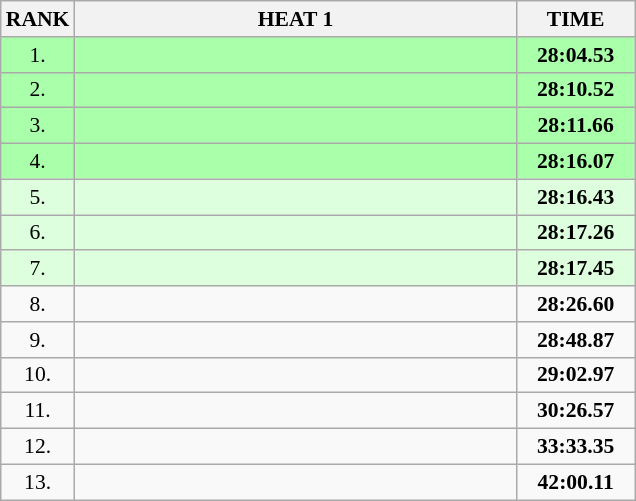<table class="wikitable" style="border-collapse: collapse; font-size: 90%;">
<tr>
<th>RANK</th>
<th style="width: 20em">HEAT 1</th>
<th style="width: 5em">TIME</th>
</tr>
<tr bgcolor=#AAFFAA>
<td align="center">1.</td>
<td></td>
<td align="center"><strong>28:04.53 </strong></td>
</tr>
<tr bgcolor=#AAFFAA>
<td align="center">2.</td>
<td></td>
<td align="center"><strong>28:10.52 </strong></td>
</tr>
<tr bgcolor=#AAFFAA>
<td align="center">3.</td>
<td></td>
<td align="center"><strong>28:11.66 </strong></td>
</tr>
<tr bgcolor=#AAFFAA>
<td align="center">4.</td>
<td></td>
<td align="center"><strong>28:16.07 </strong></td>
</tr>
<tr bgcolor=#ddffdd>
<td align="center">5.</td>
<td></td>
<td align="center"><strong>28:16.43 </strong></td>
</tr>
<tr bgcolor=#ddffdd>
<td align="center">6.</td>
<td></td>
<td align="center"><strong>28:17.26 </strong></td>
</tr>
<tr bgcolor=#ddffdd>
<td align="center">7.</td>
<td></td>
<td align="center"><strong>28:17.45 </strong></td>
</tr>
<tr>
<td align="center">8.</td>
<td></td>
<td align="center"><strong>28:26.60   </strong></td>
</tr>
<tr>
<td align="center">9.</td>
<td></td>
<td align="center"><strong>28:48.87   </strong></td>
</tr>
<tr>
<td align="center">10.</td>
<td></td>
<td align="center"><strong>29:02.97   </strong></td>
</tr>
<tr>
<td align="center">11.</td>
<td></td>
<td align="center"><strong>30:26.57   </strong></td>
</tr>
<tr>
<td align="center">12.</td>
<td></td>
<td align="center"><strong>33:33.35   </strong></td>
</tr>
<tr>
<td align="center">13.</td>
<td></td>
<td align="center"><strong>42:00.11   </strong></td>
</tr>
</table>
